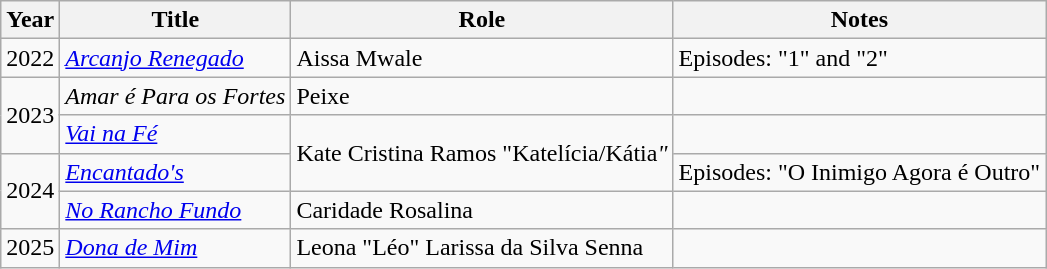<table class="wikitable">
<tr>
<th>Year</th>
<th>Title</th>
<th>Role</th>
<th>Notes</th>
</tr>
<tr>
<td>2022</td>
<td><em><a href='#'>Arcanjo Renegado</a></em></td>
<td>Aissa Mwale</td>
<td>Episodes: "1" and "2"</td>
</tr>
<tr>
<td rowspan="2">2023</td>
<td><em>Amar é Para os Fortes</em></td>
<td>Peixe</td>
<td></td>
</tr>
<tr>
<td><em><a href='#'>Vai na Fé</a></em></td>
<td rowspan="2">Kate Cristina Ramos "Katelícia/Kátia<em>"</em></td>
<td></td>
</tr>
<tr>
<td rowspan="2">2024</td>
<td><em><a href='#'>Encantado's</a></em></td>
<td>Episodes: "O Inimigo Agora é Outro" </td>
</tr>
<tr>
<td><em><a href='#'>No Rancho Fundo</a></em></td>
<td>Caridade Rosalina</td>
<td></td>
</tr>
<tr>
<td>2025</td>
<td><em><a href='#'>Dona de Mim</a></em></td>
<td>Leona "Léo" Larissa da Silva Senna</td>
<td></td>
</tr>
</table>
